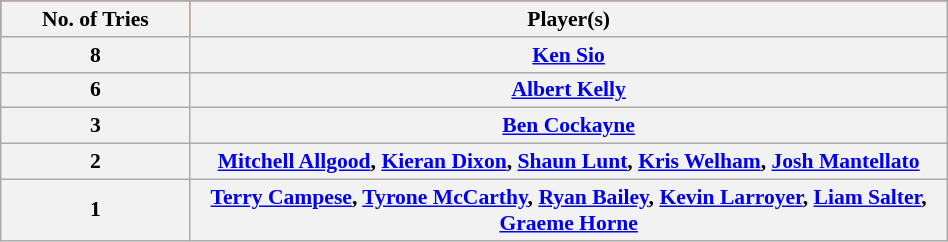<table class="wikitable"  style="width:50%; font-size:90%;">
<tr style="background:#f00;">
<th width=20%>No. of Tries</th>
<th width=80%>Player(s)</th>
</tr>
<tr style="background:#fff;">
<th width=20%>8</th>
<th width=80%><a href='#'>Ken Sio</a></th>
</tr>
<tr style="background:#fff;">
<th width=20%>6</th>
<th width=80%><a href='#'>Albert Kelly</a></th>
</tr>
<tr style="background:fff;">
<th width=20%>3</th>
<th width=80%><a href='#'>Ben Cockayne</a></th>
</tr>
<tr style="background:fff;">
<th width=20%>2</th>
<th width=80%><a href='#'>Mitchell Allgood</a>, <a href='#'>Kieran Dixon</a>, <a href='#'>Shaun Lunt</a>, <a href='#'>Kris Welham</a>, <a href='#'>Josh Mantellato</a></th>
</tr>
<tr style="background:fff;">
<th width=20%>1</th>
<th width=80%><a href='#'>Terry Campese</a>, <a href='#'>Tyrone McCarthy</a>, <a href='#'>Ryan Bailey</a>, <a href='#'>Kevin Larroyer</a>, <a href='#'>Liam Salter</a>, <a href='#'>Graeme Horne</a></th>
</tr>
</table>
